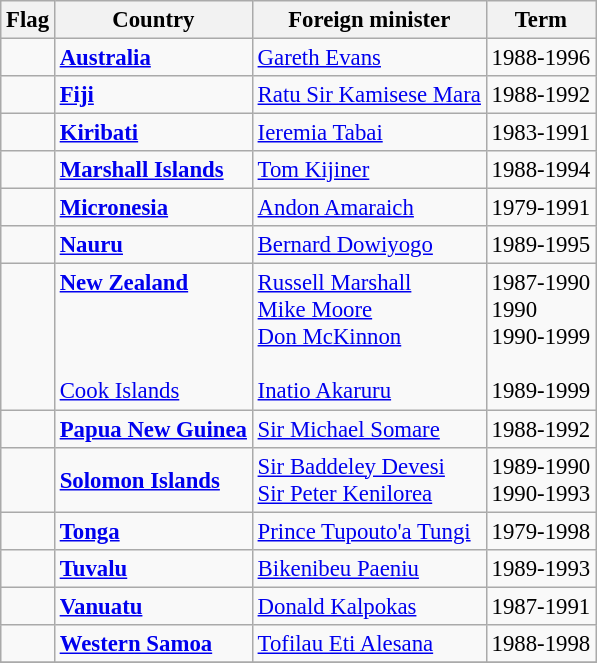<table class="wikitable" style="font-size:95%;">
<tr>
<th>Flag</th>
<th>Country</th>
<th>Foreign minister</th>
<th>Term</th>
</tr>
<tr>
<td></td>
<td><strong><a href='#'>Australia</a></strong></td>
<td><a href='#'>Gareth Evans</a></td>
<td>1988-1996</td>
</tr>
<tr>
<td></td>
<td><strong><a href='#'>Fiji</a></strong></td>
<td><a href='#'>Ratu Sir Kamisese Mara</a></td>
<td>1988-1992</td>
</tr>
<tr>
<td></td>
<td><strong><a href='#'>Kiribati</a></strong></td>
<td><a href='#'>Ieremia Tabai</a></td>
<td>1983-1991</td>
</tr>
<tr>
<td></td>
<td><strong><a href='#'>Marshall Islands</a></strong></td>
<td><a href='#'>Tom Kijiner</a></td>
<td>1988-1994</td>
</tr>
<tr>
<td></td>
<td><strong><a href='#'>Micronesia</a></strong></td>
<td><a href='#'>Andon Amaraich</a></td>
<td>1979-1991</td>
</tr>
<tr>
<td></td>
<td><strong><a href='#'>Nauru</a></strong></td>
<td><a href='#'>Bernard Dowiyogo</a></td>
<td>1989-1995</td>
</tr>
<tr>
<td><br><br><br><br></td>
<td><strong><a href='#'>New Zealand</a></strong><br><br><br><br><a href='#'>Cook Islands</a></td>
<td><a href='#'>Russell Marshall</a><br><a href='#'>Mike Moore</a><br><a href='#'>Don McKinnon</a><br><br><a href='#'>Inatio Akaruru</a></td>
<td>1987-1990<br>1990<br>1990-1999<br><br>1989-1999</td>
</tr>
<tr>
<td></td>
<td><strong><a href='#'>Papua New Guinea</a></strong></td>
<td><a href='#'>Sir Michael Somare</a></td>
<td>1988-1992</td>
</tr>
<tr>
<td></td>
<td><strong><a href='#'>Solomon Islands</a></strong></td>
<td><a href='#'>Sir Baddeley Devesi</a><br><a href='#'>Sir Peter Kenilorea</a></td>
<td>1989-1990<br>1990-1993</td>
</tr>
<tr>
<td></td>
<td><strong><a href='#'>Tonga</a></strong></td>
<td><a href='#'>Prince Tupouto'a Tungi</a></td>
<td>1979-1998</td>
</tr>
<tr>
<td></td>
<td><strong><a href='#'>Tuvalu</a></strong></td>
<td><a href='#'>Bikenibeu Paeniu</a></td>
<td>1989-1993</td>
</tr>
<tr>
<td></td>
<td><strong><a href='#'>Vanuatu</a></strong></td>
<td><a href='#'>Donald Kalpokas</a></td>
<td>1987-1991</td>
</tr>
<tr>
<td></td>
<td><strong><a href='#'>Western Samoa</a></strong></td>
<td><a href='#'>Tofilau Eti Alesana</a></td>
<td>1988-1998</td>
</tr>
<tr>
</tr>
</table>
